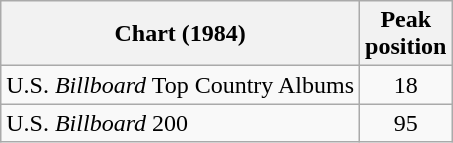<table class="wikitable">
<tr>
<th>Chart (1984)</th>
<th>Peak<br>position</th>
</tr>
<tr>
<td>U.S. <em>Billboard</em> Top Country Albums</td>
<td align="center">18</td>
</tr>
<tr>
<td>U.S. <em>Billboard</em> 200</td>
<td align="center">95</td>
</tr>
</table>
